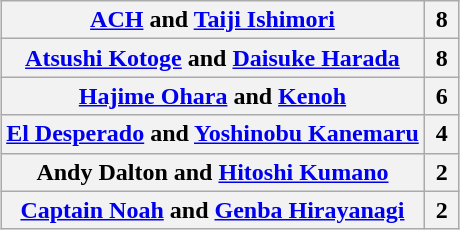<table class="wikitable" style="text-align:left; margin: 1em auto 1em auto">
<tr>
<th><a href='#'>ACH</a> and <a href='#'>Taiji Ishimori</a></th>
<th> 8 </th>
</tr>
<tr>
<th><a href='#'>Atsushi Kotoge</a> and <a href='#'>Daisuke Harada</a> </th>
<th>8</th>
</tr>
<tr>
<th><a href='#'>Hajime Ohara</a> and <a href='#'>Kenoh</a></th>
<th>6</th>
</tr>
<tr>
<th><a href='#'>El Desperado</a> and <a href='#'>Yoshinobu Kanemaru</a></th>
<th>4</th>
</tr>
<tr>
<th>Andy Dalton and <a href='#'>Hitoshi Kumano</a></th>
<th>2</th>
</tr>
<tr>
<th><a href='#'>Captain Noah</a> and <a href='#'>Genba Hirayanagi</a></th>
<th>2</th>
</tr>
</table>
